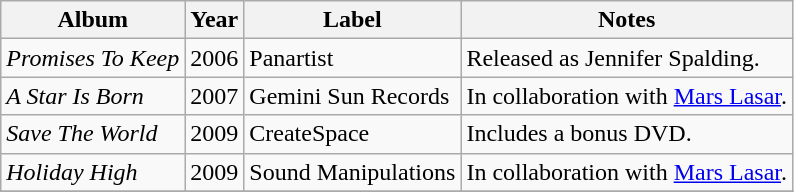<table class="wikitable sortable">
<tr>
<th bgcolor="#ebf5ff">Album</th>
<th bgcolor="#ebf5ff">Year</th>
<th bgcolor="#ebf5ff">Label</th>
<th bgcolor="#ebf5ff">Notes</th>
</tr>
<tr>
<td><em>Promises To Keep</em></td>
<td>2006</td>
<td>Panartist</td>
<td>Released as Jennifer Spalding.</td>
</tr>
<tr>
<td><em>A Star Is Born</em></td>
<td>2007</td>
<td>Gemini Sun Records</td>
<td>In collaboration with <a href='#'>Mars Lasar</a>.</td>
</tr>
<tr>
<td><em>Save The World</em></td>
<td>2009</td>
<td>CreateSpace</td>
<td>Includes a bonus DVD.</td>
</tr>
<tr>
<td><em>Holiday High</em></td>
<td>2009</td>
<td>Sound Manipulations</td>
<td>In collaboration with <a href='#'>Mars Lasar</a>.</td>
</tr>
<tr>
</tr>
</table>
